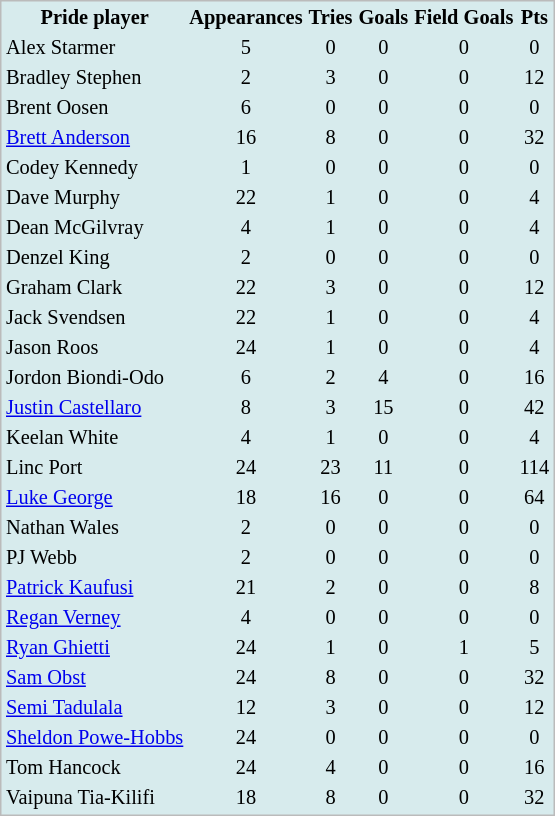<table cellpadding=1 style="border:1px solid #BBB; background-color:#d7ebed; font-size:85%;">
<tr>
<th>Pride player</th>
<th>Appearances</th>
<th>Tries</th>
<th>Goals</th>
<th>Field Goals</th>
<th>Pts</th>
</tr>
<tr ---->
<td> Alex Starmer</td>
<td align="center">5</td>
<td align="center">0</td>
<td align="center">0</td>
<td align="center">0</td>
<td align="center">0</td>
</tr>
<tr ---->
<td> Bradley Stephen</td>
<td align="center">2</td>
<td align="center">3</td>
<td align="center">0</td>
<td align="center">0</td>
<td align="center">12</td>
</tr>
<tr ---->
<td> Brent Oosen</td>
<td align="center">6</td>
<td align="center">0</td>
<td align="center">0</td>
<td align="center">0</td>
<td align="center">0</td>
</tr>
<tr ---->
<td> <a href='#'>Brett Anderson</a></td>
<td align="center">16</td>
<td align="center">8</td>
<td align="center">0</td>
<td align="center">0</td>
<td align="center">32</td>
</tr>
<tr ---->
<td> Codey Kennedy</td>
<td align="center">1</td>
<td align="center">0</td>
<td align="center">0</td>
<td align="center">0</td>
<td align="center">0</td>
</tr>
<tr ---->
<td> Dave Murphy</td>
<td align="center">22</td>
<td align="center">1</td>
<td align="center">0</td>
<td align="center">0</td>
<td align="center">4</td>
</tr>
<tr ---->
<td> Dean McGilvray</td>
<td align="center">4</td>
<td align="center">1</td>
<td align="center">0</td>
<td align="center">0</td>
<td align="center">4</td>
</tr>
<tr ---->
<td> Denzel King</td>
<td align="center">2</td>
<td align="center">0</td>
<td align="center">0</td>
<td align="center">0</td>
<td align="center">0</td>
</tr>
<tr ---->
<td> Graham Clark</td>
<td align="center">22</td>
<td align="center">3</td>
<td align="center">0</td>
<td align="center">0</td>
<td align="center">12</td>
</tr>
<tr ---->
<td> Jack Svendsen</td>
<td align="center">22</td>
<td align="center">1</td>
<td align="center">0</td>
<td align="center">0</td>
<td align="center">4</td>
</tr>
<tr ---->
<td> Jason Roos</td>
<td align="center">24</td>
<td align="center">1</td>
<td align="center">0</td>
<td align="center">0</td>
<td align="center">4</td>
</tr>
<tr ---->
<td> Jordon Biondi-Odo</td>
<td align="center">6</td>
<td align="center">2</td>
<td align="center">4</td>
<td align="center">0</td>
<td align="center">16</td>
</tr>
<tr ---->
<td> <a href='#'>Justin Castellaro</a></td>
<td align="center">8</td>
<td align="center">3</td>
<td align="center">15</td>
<td align="center">0</td>
<td align="center">42</td>
</tr>
<tr ---->
<td> Keelan White</td>
<td align="center">4</td>
<td align="center">1</td>
<td align="center">0</td>
<td align="center">0</td>
<td align="center">4</td>
</tr>
<tr ---->
<td> Linc Port</td>
<td align="center">24</td>
<td align="center">23</td>
<td align="center">11</td>
<td align="center">0</td>
<td align="center">114</td>
</tr>
<tr ---->
<td> <a href='#'>Luke George</a></td>
<td align="center">18</td>
<td align="center">16</td>
<td align="center">0</td>
<td align="center">0</td>
<td align="center">64</td>
</tr>
<tr ---->
<td> Nathan Wales</td>
<td align="center">2</td>
<td align="center">0</td>
<td align="center">0</td>
<td align="center">0</td>
<td align="center">0</td>
</tr>
<tr ---->
<td> PJ Webb</td>
<td align="center">2</td>
<td align="center">0</td>
<td align="center">0</td>
<td align="center">0</td>
<td align="center">0</td>
</tr>
<tr ---->
<td> <a href='#'>Patrick Kaufusi</a></td>
<td align="center">21</td>
<td align="center">2</td>
<td align="center">0</td>
<td align="center">0</td>
<td align="center">8</td>
</tr>
<tr ---->
<td> <a href='#'>Regan Verney</a></td>
<td align="center">4</td>
<td align="center">0</td>
<td align="center">0</td>
<td align="center">0</td>
<td align="center">0</td>
</tr>
<tr ---->
<td> <a href='#'>Ryan Ghietti</a></td>
<td align="center">24</td>
<td align="center">1</td>
<td align="center">0</td>
<td align="center">1</td>
<td align="center">5</td>
</tr>
<tr ---->
<td> <a href='#'>Sam Obst</a></td>
<td align="center">24</td>
<td align="center">8</td>
<td align="center">0</td>
<td align="center">0</td>
<td align="center">32</td>
</tr>
<tr ---->
<td> <a href='#'>Semi Tadulala</a></td>
<td align="center">12</td>
<td align="center">3</td>
<td align="center">0</td>
<td align="center">0</td>
<td align="center">12</td>
</tr>
<tr ---->
<td> <a href='#'>Sheldon Powe-Hobbs</a></td>
<td align="center">24</td>
<td align="center">0</td>
<td align="center">0</td>
<td align="center">0</td>
<td align="center">0</td>
</tr>
<tr ---->
<td> Tom Hancock</td>
<td align="center">24</td>
<td align="center">4</td>
<td align="center">0</td>
<td align="center">0</td>
<td align="center">16</td>
</tr>
<tr ---->
<td> Vaipuna Tia-Kilifi</td>
<td align="center">18</td>
<td align="center">8</td>
<td align="center">0</td>
<td align="center">0</td>
<td align="center">32</td>
</tr>
</table>
